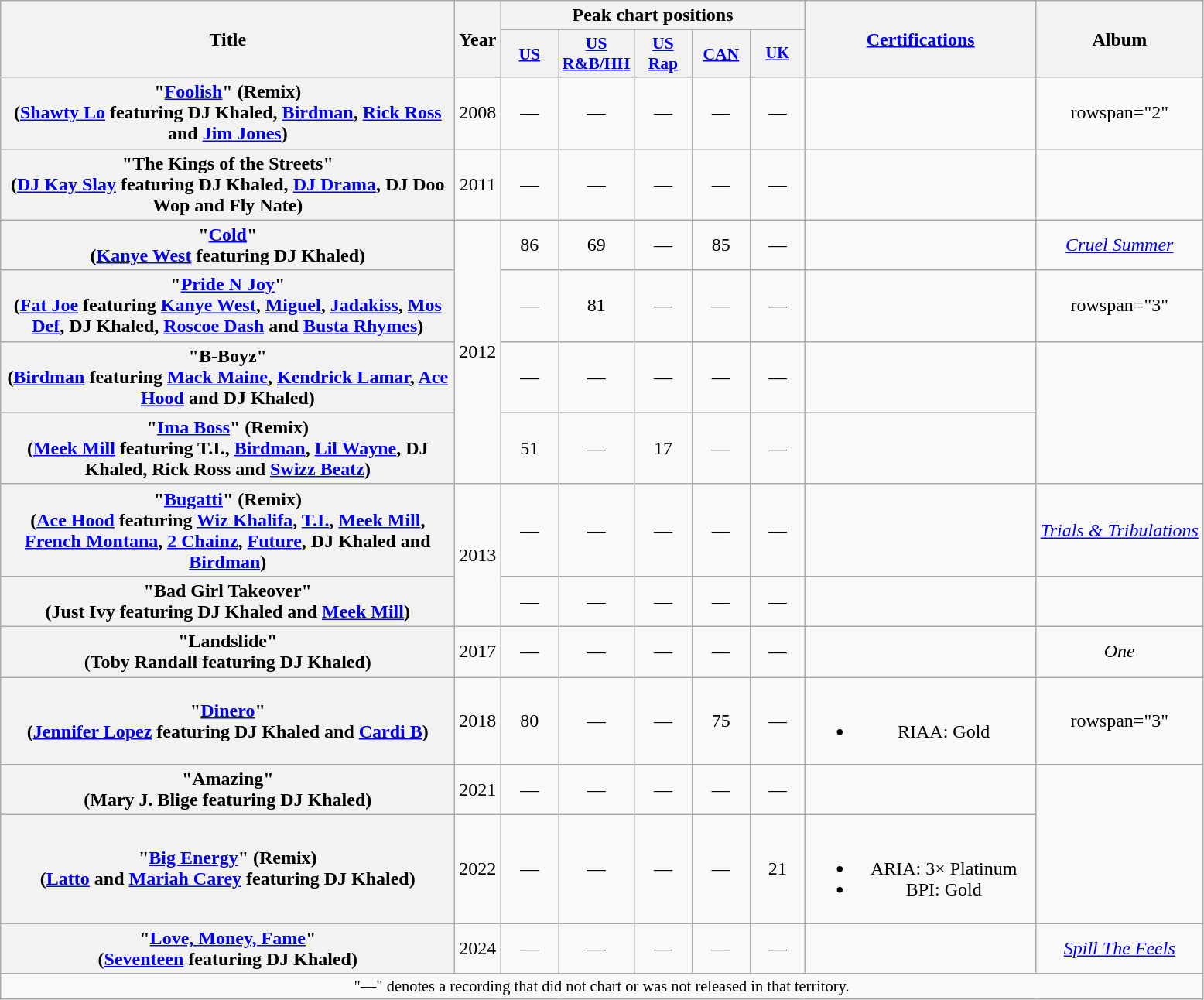<table class="wikitable plainrowheaders" style="text-align:center;" border="1">
<tr>
<th scope="col" rowspan="2" style="width:24em;">Title</th>
<th scope="col" rowspan="2" style="width:1em;">Year</th>
<th scope="col" colspan="5">Peak chart positions</th>
<th scope="col" rowspan="2" style="width:12em;"><a href='#'>Certifications</a></th>
<th scope="col" rowspan="2">Album</th>
</tr>
<tr>
<th scope="col" style="width:3em;font-size:90%;"><a href='#'>US</a><br></th>
<th scope="col" style="width:3em;font-size:90%;"><a href='#'>US<br>R&B/HH</a><br></th>
<th scope="col" style="width:3em;font-size:90%;"><a href='#'>US<br>Rap</a><br></th>
<th scope="col" style="width:3em;font-size:90%;"><a href='#'>CAN</a><br></th>
<th scope="col" style="width:3em;font-size:85%;"><a href='#'>UK</a><br></th>
</tr>
<tr>
<th scope="row">"<a href='#'>Foolish</a>" (Remix)<br><span>(<a href='#'>Shawty Lo</a> featuring DJ Khaled, <a href='#'>Birdman</a>, <a href='#'>Rick Ross</a> and <a href='#'>Jim Jones</a>)</span></th>
<td>2008</td>
<td>—</td>
<td>—</td>
<td>—</td>
<td>—</td>
<td>—</td>
<td></td>
<td>rowspan="2" </td>
</tr>
<tr>
<th scope="row">"The Kings of the Streets"<br><span>(<a href='#'>DJ Kay Slay</a> featuring DJ Khaled, <a href='#'>DJ Drama</a>, DJ Doo Wop and Fly Nate)</span></th>
<td>2011</td>
<td>—</td>
<td>—</td>
<td>—</td>
<td>—</td>
<td>—</td>
<td></td>
</tr>
<tr>
<th scope="row">"<a href='#'>Cold</a>"<br><span>(<a href='#'>Kanye West</a> featuring DJ Khaled)</span></th>
<td rowspan="4">2012</td>
<td>86</td>
<td>69</td>
<td>—</td>
<td>85</td>
<td>—</td>
<td></td>
<td><em><a href='#'>Cruel Summer</a></em></td>
</tr>
<tr>
<th scope="row">"<a href='#'>Pride N Joy</a>"<br><span>(<a href='#'>Fat Joe</a> featuring <a href='#'>Kanye West</a>, <a href='#'>Miguel</a>, <a href='#'>Jadakiss</a>, <a href='#'>Mos Def</a>, DJ Khaled, <a href='#'>Roscoe Dash</a> and <a href='#'>Busta Rhymes</a>)</span></th>
<td>—</td>
<td>81</td>
<td>—</td>
<td>—</td>
<td>—</td>
<td></td>
<td>rowspan="3" </td>
</tr>
<tr>
<th scope="row">"B-Boyz"<br><span>(<a href='#'>Birdman</a> featuring <a href='#'>Mack Maine</a>, <a href='#'>Kendrick Lamar</a>, <a href='#'>Ace Hood</a> and DJ Khaled)</span></th>
<td>—</td>
<td>—</td>
<td>—</td>
<td>—</td>
<td>—</td>
<td></td>
</tr>
<tr>
<th scope="row">"<a href='#'>Ima Boss</a>" (Remix)<br><span>(<a href='#'>Meek Mill</a> featuring T.I., <a href='#'>Birdman</a>, <a href='#'>Lil Wayne</a>, DJ Khaled, Rick Ross and <a href='#'>Swizz Beatz</a>)</span></th>
<td>51</td>
<td>—</td>
<td>17</td>
<td>—</td>
<td>—</td>
<td></td>
</tr>
<tr>
<th scope="row">"<a href='#'>Bugatti</a>" (Remix)<br><span>(<a href='#'>Ace Hood</a> featuring <a href='#'>Wiz Khalifa</a>, <a href='#'>T.I.</a>, <a href='#'>Meek Mill</a>, <a href='#'>French Montana</a>, <a href='#'>2 Chainz</a>, <a href='#'>Future</a>, DJ Khaled and <a href='#'>Birdman</a>)</span></th>
<td rowspan="2">2013</td>
<td>—</td>
<td>—</td>
<td>—</td>
<td>—</td>
<td>—</td>
<td></td>
<td><em><a href='#'>Trials & Tribulations</a></em></td>
</tr>
<tr>
<th scope="row">"Bad Girl Takeover"<br><span>(Just Ivy featuring DJ Khaled and <a href='#'>Meek Mill</a>)</span></th>
<td>—</td>
<td>—</td>
<td>—</td>
<td>—</td>
<td>—</td>
<td></td>
<td></td>
</tr>
<tr>
<th scope="row">"Landslide"<br><span>(Toby Randall featuring DJ Khaled)</span></th>
<td>2017</td>
<td>—</td>
<td>—</td>
<td>—</td>
<td>—</td>
<td>—</td>
<td></td>
<td><em>One</em></td>
</tr>
<tr>
<th scope="row">"<a href='#'>Dinero</a>"<br><span>(<a href='#'>Jennifer Lopez</a> featuring DJ Khaled and <a href='#'>Cardi B</a>)</span></th>
<td>2018</td>
<td>80</td>
<td>—</td>
<td>—</td>
<td>75</td>
<td>—</td>
<td><br><ul><li>RIAA: Gold</li></ul></td>
<td>rowspan="3" </td>
</tr>
<tr>
<th scope="row">"Amazing"<br><span>(Mary J. Blige featuring DJ Khaled)</span></th>
<td>2021</td>
<td>—</td>
<td>—</td>
<td>—</td>
<td>—</td>
<td>—</td>
<td></td>
</tr>
<tr>
<th scope="row">"<a href='#'>Big Energy</a>" (Remix)<br><span>(<a href='#'>Latto</a> and <a href='#'>Mariah Carey</a> featuring DJ Khaled)</span></th>
<td>2022</td>
<td>—</td>
<td>—</td>
<td>—</td>
<td>—</td>
<td>21</td>
<td><br><ul><li>ARIA: 3× Platinum</li><li>BPI: Gold</li></ul></td>
</tr>
<tr>
<th scope="row">"<a href='#'>Love, Money, Fame</a>"<br><span>(<a href='#'>Seventeen</a> featuring DJ Khaled)</span></th>
<td>2024</td>
<td>—</td>
<td>—</td>
<td>—</td>
<td>—</td>
<td>—</td>
<td></td>
<td><em><a href='#'>Spill The Feels</a></em></td>
</tr>
<tr>
<td colspan="9" style="font-size:85%">"—" denotes a recording that did not chart or was not released in that territory.</td>
</tr>
</table>
